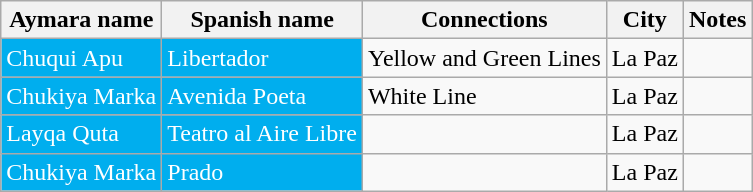<table class="wikitable">
<tr>
<th>Aymara name</th>
<th>Spanish name</th>
<th>Connections</th>
<th>City</th>
<th>Notes</th>
</tr>
<tr>
<td bgcolor="#00AEEE" style="color:white;">Chuqui Apu</td>
<td bgcolor="#00AEEE" style="color:white;">Libertador</td>
<td>Yellow and Green Lines</td>
<td>La Paz</td>
<td></td>
</tr>
<tr>
<td bgcolor="#00AEEE" style="color:white;">Chukiya Marka</td>
<td bgcolor="#00AEEE" style="color:white;">Avenida Poeta</td>
<td>White Line</td>
<td>La Paz</td>
<td></td>
</tr>
<tr>
<td bgcolor="#00AEEE" style="color:white;">Layqa Quta</td>
<td bgcolor="#00AEEE" style="color:white;">Teatro al Aire Libre</td>
<td></td>
<td>La Paz</td>
<td></td>
</tr>
<tr>
<td bgcolor="#00AEEE" style="color:white;">Chukiya Marka</td>
<td bgcolor="#00AEEE" style="color:white;">Prado</td>
<td></td>
<td>La Paz</td>
<td></td>
</tr>
</table>
